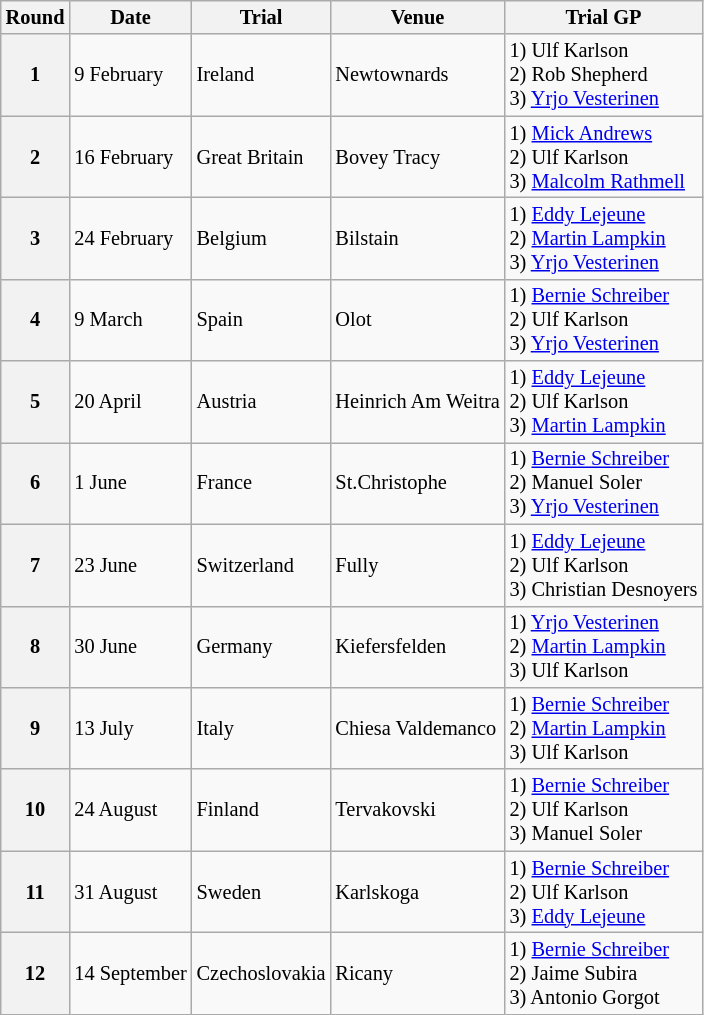<table class="wikitable" style="font-size: 85%;">
<tr>
<th>Round</th>
<th>Date</th>
<th>Trial</th>
<th>Venue</th>
<th>Trial GP</th>
</tr>
<tr>
<th>1</th>
<td>9 February</td>
<td> Ireland</td>
<td>Newtownards</td>
<td>1) Ulf Karlson <br>2) Rob Shepherd <br>3) <a href='#'>Yrjo Vesterinen</a></td>
</tr>
<tr>
<th>2</th>
<td>16 February</td>
<td> Great Britain</td>
<td>Bovey Tracy</td>
<td>1) <a href='#'>Mick Andrews</a> <br>2) Ulf Karlson <br>3) <a href='#'>Malcolm Rathmell</a></td>
</tr>
<tr>
<th>3</th>
<td>24 February</td>
<td> Belgium</td>
<td>Bilstain</td>
<td>1) <a href='#'>Eddy Lejeune</a> <br>2) <a href='#'>Martin Lampkin</a> <br>3) <a href='#'>Yrjo Vesterinen</a></td>
</tr>
<tr>
<th>4</th>
<td>9 March</td>
<td> Spain</td>
<td>Olot</td>
<td>1) <a href='#'>Bernie Schreiber</a> <br>2) Ulf Karlson <br>3) <a href='#'>Yrjo Vesterinen</a></td>
</tr>
<tr>
<th>5</th>
<td>20 April</td>
<td> Austria</td>
<td>Heinrich Am Weitra</td>
<td>1) <a href='#'>Eddy Lejeune</a> <br>2) Ulf Karlson <br>3) <a href='#'>Martin Lampkin</a></td>
</tr>
<tr>
<th>6</th>
<td>1 June</td>
<td> France</td>
<td>St.Christophe</td>
<td>1) <a href='#'>Bernie Schreiber</a> <br>2) Manuel Soler <br>3) <a href='#'>Yrjo Vesterinen</a></td>
</tr>
<tr>
<th>7</th>
<td>23 June</td>
<td> Switzerland</td>
<td>Fully</td>
<td>1) <a href='#'>Eddy Lejeune</a> <br>2) Ulf Karlson <br>3) Christian Desnoyers</td>
</tr>
<tr>
<th>8</th>
<td>30 June</td>
<td> Germany</td>
<td>Kiefersfelden</td>
<td>1) <a href='#'>Yrjo Vesterinen</a> <br>2) <a href='#'>Martin Lampkin</a> <br>3) Ulf Karlson</td>
</tr>
<tr>
<th>9</th>
<td>13 July</td>
<td> Italy</td>
<td>Chiesa Valdemanco</td>
<td>1) <a href='#'>Bernie Schreiber</a> <br>2) <a href='#'>Martin Lampkin</a> <br>3) Ulf Karlson</td>
</tr>
<tr>
<th>10</th>
<td>24 August</td>
<td> Finland</td>
<td>Tervakovski</td>
<td>1) <a href='#'>Bernie Schreiber</a> <br>2) Ulf Karlson <br>3) Manuel Soler</td>
</tr>
<tr>
<th>11</th>
<td>31 August</td>
<td> Sweden</td>
<td>Karlskoga</td>
<td>1) <a href='#'>Bernie Schreiber</a> <br>2) Ulf Karlson <br>3) <a href='#'>Eddy Lejeune</a></td>
</tr>
<tr>
<th>12</th>
<td>14 September</td>
<td> Czechoslovakia</td>
<td>Ricany</td>
<td>1) <a href='#'>Bernie Schreiber</a> <br>2) Jaime Subira <br>3) Antonio Gorgot</td>
</tr>
</table>
